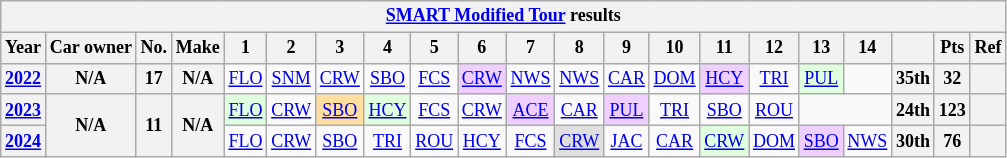<table class="wikitable" style="text-align:center; font-size:75%">
<tr>
<th colspan=38><a href='#'>SMART Modified Tour</a> results</th>
</tr>
<tr>
<th>Year</th>
<th>Car owner</th>
<th>No.</th>
<th>Make</th>
<th>1</th>
<th>2</th>
<th>3</th>
<th>4</th>
<th>5</th>
<th>6</th>
<th>7</th>
<th>8</th>
<th>9</th>
<th>10</th>
<th>11</th>
<th>12</th>
<th>13</th>
<th>14</th>
<th></th>
<th>Pts</th>
<th>Ref</th>
</tr>
<tr>
<th><a href='#'>2022</a></th>
<th>N/A</th>
<th>17</th>
<th>N/A</th>
<td><a href='#'>FLO</a></td>
<td><a href='#'>SNM</a></td>
<td><a href='#'>CRW</a></td>
<td><a href='#'>SBO</a></td>
<td><a href='#'>FCS</a></td>
<td style="background:#EFCFFF;"><a href='#'>CRW</a><br></td>
<td><a href='#'>NWS</a></td>
<td><a href='#'>NWS</a></td>
<td><a href='#'>CAR</a></td>
<td><a href='#'>DOM</a></td>
<td style="background:#EFCFFF;"><a href='#'>HCY</a><br></td>
<td><a href='#'>TRI</a></td>
<td style="background:#DFFFDF;"><a href='#'>PUL</a><br></td>
<td></td>
<th>35th</th>
<th>32</th>
<th></th>
</tr>
<tr>
<th><a href='#'>2023</a></th>
<th rowspan=2>N/A</th>
<th rowspan=2>11</th>
<th rowspan=2>N/A</th>
<td style="background:#DFFFDF;"><a href='#'>FLO</a><br></td>
<td><a href='#'>CRW</a></td>
<td style="background:#FFDF9F;"><a href='#'>SBO</a><br></td>
<td style="background:#DFFFDF;"><a href='#'>HCY</a><br></td>
<td><a href='#'>FCS</a></td>
<td><a href='#'>CRW</a></td>
<td style="background:#EFCFFF;"><a href='#'>ACE</a><br></td>
<td><a href='#'>CAR</a></td>
<td style="background:#EFCFFF;"><a href='#'>PUL</a><br></td>
<td><a href='#'>TRI</a></td>
<td><a href='#'>SBO</a></td>
<td><a href='#'>ROU</a></td>
<td colspan=2></td>
<th>24th</th>
<th>123</th>
<th></th>
</tr>
<tr>
<th><a href='#'>2024</a></th>
<td><a href='#'>FLO</a></td>
<td><a href='#'>CRW</a></td>
<td><a href='#'>SBO</a></td>
<td><a href='#'>TRI</a></td>
<td><a href='#'>ROU</a></td>
<td><a href='#'>HCY</a></td>
<td><a href='#'>FCS</a></td>
<td style="background:#DFDFDF;"><a href='#'>CRW</a><br></td>
<td><a href='#'>JAC</a></td>
<td><a href='#'>CAR</a></td>
<td style="background:#DFFFDF;"><a href='#'>CRW</a><br></td>
<td><a href='#'>DOM</a></td>
<td style="background:#EFCFFF;"><a href='#'>SBO</a><br></td>
<td><a href='#'>NWS</a></td>
<th>30th</th>
<th>76</th>
<th></th>
</tr>
</table>
